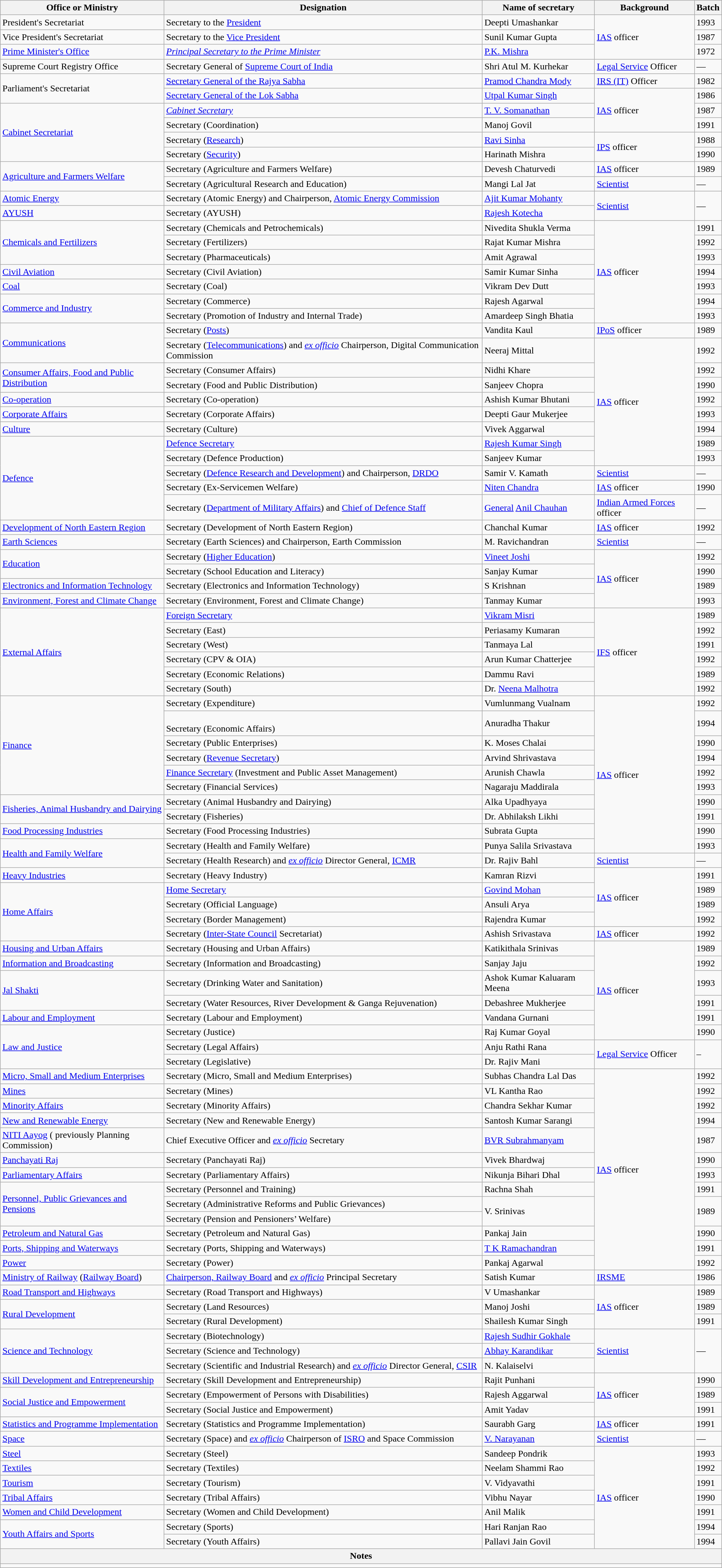<table class="wikitable sortable mw-collapsible">
<tr>
<th style="padding-center:15px;">Office or Ministry</th>
<th style="padding-center:15px;">Designation</th>
<th style="padding-center:15px;">Name of secretary</th>
<th style="padding-center:15px;">Background</th>
<th style="padding-center:15px;">Batch</th>
</tr>
<tr>
<td>President's Secretariat</td>
<td>Secretary to the <a href='#'>President</a></td>
<td>Deepti Umashankar</td>
<td rowspan="3"><a href='#'>IAS</a> officer</td>
<td>1993</td>
</tr>
<tr>
<td>Vice President's Secretariat</td>
<td>Secretary to the <a href='#'>Vice President</a></td>
<td>Sunil Kumar Gupta</td>
<td>1987</td>
</tr>
<tr>
<td><a href='#'>Prime Minister's Office</a></td>
<td><a href='#'><em>Principal Secretary to the Prime Minister</em></a></td>
<td><a href='#'>P.K. Mishra</a></td>
<td>1972</td>
</tr>
<tr>
<td>Supreme Court Registry Office</td>
<td>Secretary General of <a href='#'>Supreme Court of India</a></td>
<td>Shri Atul M. Kurhekar</td>
<td><a href='#'>Legal Service</a> Officer</td>
<td>—</td>
</tr>
<tr>
<td rowspan="2">Parliament's Secretariat</td>
<td><a href='#'>Secretary General of the Rajya Sabha</a></td>
<td><a href='#'>Pramod Chandra Mody</a></td>
<td><a href='#'>IRS (IT)</a> Officer</td>
<td>1982</td>
</tr>
<tr>
<td><a href='#'>Secretary General of the Lok Sabha</a></td>
<td><a href='#'>Utpal Kumar Singh</a></td>
<td rowspan="3"><a href='#'>IAS</a> officer</td>
<td>1986</td>
</tr>
<tr>
<td rowspan="4"><a href='#'>Cabinet Secretariat</a></td>
<td><a href='#'><em>Cabinet Secretary</em></a></td>
<td><a href='#'>T. V. Somanathan</a></td>
<td>1987</td>
</tr>
<tr>
<td>Secretary (Coordination)</td>
<td>Manoj Govil</td>
<td>1991</td>
</tr>
<tr>
<td>Secretary (<a href='#'>Research</a>)</td>
<td><a href='#'>Ravi Sinha</a></td>
<td rowspan="2"><a href='#'>IPS</a> officer</td>
<td>1988</td>
</tr>
<tr>
<td>Secretary (<a href='#'>Security</a>)</td>
<td>Harinath Mishra</td>
<td>1990</td>
</tr>
<tr>
<td rowspan="2"><a href='#'>Agriculture and Farmers Welfare</a></td>
<td>Secretary (Agriculture and Farmers Welfare)</td>
<td>Devesh Chaturvedi</td>
<td><a href='#'>IAS</a> officer</td>
<td>1989</td>
</tr>
<tr>
<td>Secretary (Agricultural Research and Education)</td>
<td>Mangi Lal Jat</td>
<td><a href='#'>Scientist</a></td>
<td>—</td>
</tr>
<tr>
<td><a href='#'>Atomic Energy</a></td>
<td>Secretary (Atomic Energy) and Chairperson, <a href='#'>Atomic Energy Commission</a></td>
<td><a href='#'>Ajit Kumar Mohanty</a></td>
<td rowspan="2"><a href='#'>Scientist</a></td>
<td rowspan="2">—</td>
</tr>
<tr>
<td><a href='#'>AYUSH</a></td>
<td>Secretary (AYUSH)</td>
<td><a href='#'>Rajesh Kotecha</a></td>
</tr>
<tr>
<td rowspan="3"><a href='#'>Chemicals and Fertilizers</a></td>
<td>Secretary (Chemicals and Petrochemicals)</td>
<td>Nivedita Shukla Verma</td>
<td rowspan="7"><a href='#'>IAS</a> officer</td>
<td>1991</td>
</tr>
<tr>
<td>Secretary (Fertilizers)</td>
<td>Rajat Kumar Mishra</td>
<td>1992</td>
</tr>
<tr>
<td>Secretary (Pharmaceuticals)</td>
<td>Amit Agrawal</td>
<td>1993</td>
</tr>
<tr>
<td><a href='#'>Civil Aviation</a></td>
<td>Secretary (Civil Aviation)</td>
<td>Samir Kumar Sinha</td>
<td>1994</td>
</tr>
<tr>
<td><a href='#'>Coal</a></td>
<td>Secretary (Coal)</td>
<td>Vikram Dev Dutt</td>
<td>1993</td>
</tr>
<tr>
<td rowspan="2"><a href='#'>Commerce and Industry</a></td>
<td>Secretary (Commerce)</td>
<td>Rajesh Agarwal</td>
<td>1994</td>
</tr>
<tr>
<td>Secretary (Promotion of Industry and Internal Trade)</td>
<td>Amardeep Singh Bhatia</td>
<td>1993</td>
</tr>
<tr>
<td rowspan="2"><a href='#'>Communications</a></td>
<td>Secretary (<a href='#'>Posts</a>)</td>
<td>Vandita Kaul</td>
<td><a href='#'>IPoS</a> officer</td>
<td>1989</td>
</tr>
<tr>
<td>Secretary (<a href='#'>Telecommunications</a>) and <em><a href='#'>ex officio</a></em> Chairperson, Digital Communication Commission</td>
<td>Neeraj Mittal</td>
<td rowspan="8"><a href='#'>IAS</a> officer</td>
<td>1992</td>
</tr>
<tr>
<td rowspan="2"><a href='#'>Consumer Affairs, Food and Public Distribution</a></td>
<td>Secretary (Consumer Affairs)</td>
<td>Nidhi Khare</td>
<td>1992</td>
</tr>
<tr>
<td>Secretary (Food and Public Distribution)</td>
<td>Sanjeev Chopra</td>
<td>1990</td>
</tr>
<tr>
<td><a href='#'>Co-operation</a></td>
<td>Secretary (Co-operation)</td>
<td>Ashish Kumar Bhutani</td>
<td>1992</td>
</tr>
<tr>
<td><a href='#'>Corporate Affairs</a></td>
<td>Secretary (Corporate Affairs)</td>
<td>Deepti Gaur Mukerjee</td>
<td>1993</td>
</tr>
<tr>
<td><a href='#'>Culture</a></td>
<td>Secretary (Culture)</td>
<td>Vivek Aggarwal</td>
<td>1994</td>
</tr>
<tr>
<td rowspan="5"><a href='#'>Defence</a></td>
<td><a href='#'>Defence Secretary</a></td>
<td><a href='#'>Rajesh Kumar Singh</a>  </td>
<td>1989</td>
</tr>
<tr>
<td>Secretary (Defence Production)</td>
<td>Sanjeev Kumar</td>
<td>1993</td>
</tr>
<tr>
<td>Secretary (<a href='#'>Defence Research and Development</a>) and Chairperson, <a href='#'>DRDO</a></td>
<td>Samir V. Kamath</td>
<td><a href='#'>Scientist</a></td>
<td>—</td>
</tr>
<tr>
<td>Secretary (Ex-Servicemen Welfare)</td>
<td><a href='#'>Niten Chandra</a></td>
<td><a href='#'>IAS</a> officer</td>
<td>1990</td>
</tr>
<tr>
<td>Secretary (<a href='#'>Department of Military Affairs</a>) and <a href='#'>Chief of Defence Staff</a></td>
<td><a href='#'>General</a> <a href='#'>Anil Chauhan</a></td>
<td><a href='#'>Indian Armed Forces</a> officer</td>
<td>—</td>
</tr>
<tr>
<td><a href='#'>Development of North Eastern Region</a></td>
<td>Secretary (Development of North Eastern Region)</td>
<td>Chanchal Kumar</td>
<td><a href='#'>IAS</a> officer</td>
<td>1992</td>
</tr>
<tr>
<td><a href='#'>Earth Sciences</a></td>
<td>Secretary (Earth Sciences) and Chairperson, Earth Commission</td>
<td>M. Ravichandran</td>
<td><a href='#'>Scientist</a></td>
<td>—</td>
</tr>
<tr>
<td rowspan="2"><a href='#'>Education</a></td>
<td>Secretary (<a href='#'>Higher Education</a>)</td>
<td><a href='#'>Vineet Joshi</a></td>
<td rowspan=4><a href='#'>IAS</a> officer</td>
<td>1992</td>
</tr>
<tr>
<td>Secretary (School Education and Literacy)</td>
<td>Sanjay Kumar</td>
<td>1990</td>
</tr>
<tr>
<td><a href='#'>Electronics and Information Technology</a></td>
<td>Secretary (Electronics and Information Technology)</td>
<td>S Krishnan</td>
<td>1989</td>
</tr>
<tr>
<td><a href='#'>Environment, Forest and Climate Change</a></td>
<td>Secretary (Environment, Forest and Climate Change)</td>
<td>Tanmay Kumar</td>
<td>1993</td>
</tr>
<tr>
<td rowspan="6"><a href='#'>External Affairs</a></td>
<td><a href='#'>Foreign Secretary</a></td>
<td><a href='#'>Vikram Misri</a></td>
<td rowspan="6"><a href='#'>IFS</a> officer</td>
<td>1989</td>
</tr>
<tr>
<td>Secretary (East)</td>
<td>Periasamy Kumaran</td>
<td>1992</td>
</tr>
<tr>
<td>Secretary (West)</td>
<td>Tanmaya Lal</td>
<td>1991</td>
</tr>
<tr>
<td>Secretary (CPV & OIA)</td>
<td>Arun Kumar Chatterjee</td>
<td>1992</td>
</tr>
<tr>
<td>Secretary (Economic Relations)</td>
<td>Dammu Ravi</td>
<td>1989</td>
</tr>
<tr>
<td>Secretary  (South)</td>
<td>Dr. <a href='#'>Neena Malhotra</a></td>
<td>1992</td>
</tr>
<tr>
<td rowspan="6"><a href='#'>Finance</a></td>
<td>Secretary (Expenditure)</td>
<td>Vumlunmang Vualnam</td>
<td rowspan="10"><a href='#'>IAS</a> officer</td>
<td>1992</td>
</tr>
<tr>
<td><br>Secretary (Economic Affairs)</td>
<td>Anuradha Thakur</td>
<td>1994</td>
</tr>
<tr>
<td>Secretary (Public Enterprises)</td>
<td>K. Moses Chalai</td>
<td>1990</td>
</tr>
<tr>
<td>Secretary (<a href='#'>Revenue Secretary</a>)</td>
<td>Arvind Shrivastava</td>
<td>1994</td>
</tr>
<tr>
<td><a href='#'>Finance Secretary</a>  (Investment and Public Asset Management)</td>
<td>Arunish Chawla</td>
<td>1992</td>
</tr>
<tr>
<td>Secretary (Financial Services)</td>
<td>Nagaraju Maddirala</td>
<td>1993</td>
</tr>
<tr>
<td rowspan="2"><a href='#'>Fisheries, Animal Husbandry and Dairying</a></td>
<td>Secretary (Animal Husbandry and Dairying)</td>
<td>Alka Upadhyaya</td>
<td>1990</td>
</tr>
<tr>
<td>Secretary (Fisheries)</td>
<td>Dr. Abhilaksh Likhi</td>
<td>1991</td>
</tr>
<tr>
<td><a href='#'>Food Processing Industries</a></td>
<td>Secretary (Food Processing Industries)</td>
<td>Subrata Gupta</td>
<td>1990</td>
</tr>
<tr>
<td rowspan="2"><a href='#'>Health and Family Welfare</a></td>
<td>Secretary (Health and Family Welfare)</td>
<td>Punya Salila Srivastava</td>
<td>1993</td>
</tr>
<tr>
<td>Secretary (Health Research) and <em><a href='#'>ex officio</a></em> Director General, <a href='#'>ICMR</a></td>
<td>Dr. Rajiv Bahl</td>
<td><a href='#'>Scientist</a></td>
<td>—</td>
</tr>
<tr>
<td><a href='#'>Heavy Industries</a></td>
<td>Secretary (Heavy Industry)</td>
<td>Kamran Rizvi</td>
<td rowspan="4"><a href='#'>IAS</a> officer</td>
<td>1991</td>
</tr>
<tr>
<td rowspan="4"><a href='#'>Home Affairs</a></td>
<td><a href='#'> Home Secretary</a></td>
<td><a href='#'>Govind Mohan</a></td>
<td>1989</td>
</tr>
<tr>
<td>Secretary (Official Language)</td>
<td>Ansuli Arya</td>
<td>1989</td>
</tr>
<tr>
<td>Secretary (Border Management)</td>
<td>Rajendra Kumar</td>
<td>1992</td>
</tr>
<tr>
<td>Secretary (<a href='#'>Inter-State Council</a> Secretariat)</td>
<td>Ashish Srivastava</td>
<td><a href='#'>IAS</a> officer</td>
<td>1992</td>
</tr>
<tr>
<td><a href='#'>Housing and Urban Affairs</a></td>
<td>Secretary (Housing and Urban Affairs)</td>
<td>Katikithala Srinivas</td>
<td rowspan="6"><a href='#'>IAS</a> officer</td>
<td>1989</td>
</tr>
<tr>
<td><a href='#'>Information and Broadcasting</a></td>
<td>Secretary (Information and Broadcasting)</td>
<td>Sanjay Jaju</td>
<td>1992</td>
</tr>
<tr>
<td rowspan="2"><a href='#'>Jal Shakti</a></td>
<td>Secretary (Drinking Water and Sanitation)</td>
<td>Ashok Kumar Kaluaram Meena</td>
<td>1993</td>
</tr>
<tr>
<td>Secretary (Water Resources, River Development & Ganga Rejuvenation)</td>
<td>Debashree Mukherjee</td>
<td>1991</td>
</tr>
<tr>
<td><a href='#'>Labour and Employment</a></td>
<td>Secretary (Labour and Employment)</td>
<td>Vandana Gurnani</td>
<td>1991</td>
</tr>
<tr>
<td rowspan="3"><a href='#'>Law and Justice</a></td>
<td>Secretary (Justice)</td>
<td>Raj Kumar Goyal</td>
<td>1990</td>
</tr>
<tr>
<td>Secretary (Legal Affairs)</td>
<td>Anju Rathi Rana</td>
<td rowspan="2"><a href='#'>Legal Service</a> Officer</td>
<td rowspan="2">–</td>
</tr>
<tr>
<td>Secretary (Legislative)</td>
<td>Dr. Rajiv Mani</td>
</tr>
<tr>
<td><a href='#'>Micro, Small and Medium Enterprises</a></td>
<td>Secretary (Micro, Small and Medium Enterprises)</td>
<td>Subhas Chandra Lal Das</td>
<td rowspan="13"><a href='#'>IAS</a> officer</td>
<td>1992</td>
</tr>
<tr>
<td><a href='#'>Mines</a></td>
<td>Secretary (Mines)</td>
<td>VL Kantha Rao</td>
<td>1992</td>
</tr>
<tr>
<td><a href='#'>Minority Affairs</a></td>
<td>Secretary (Minority Affairs)</td>
<td>Chandra Sekhar Kumar</td>
<td>1992</td>
</tr>
<tr>
<td><a href='#'>New and Renewable Energy</a></td>
<td>Secretary (New and Renewable Energy)</td>
<td>Santosh Kumar Sarangi</td>
<td>1994</td>
</tr>
<tr>
<td><a href='#'>NITI Aayog</a> ( previously Planning Commission)</td>
<td>Chief Executive Officer and <em><a href='#'>ex officio</a></em> Secretary</td>
<td><a href='#'>BVR Subrahmanyam</a></td>
<td>1987</td>
</tr>
<tr>
<td><a href='#'>Panchayati Raj</a></td>
<td>Secretary (Panchayati Raj)</td>
<td>Vivek Bhardwaj</td>
<td>1990</td>
</tr>
<tr>
<td><a href='#'>Parliamentary Affairs</a></td>
<td>Secretary (Parliamentary Affairs)</td>
<td>Nikunja Bihari Dhal</td>
<td>1993</td>
</tr>
<tr>
<td rowspan="3"><a href='#'>Personnel, Public Grievances and Pensions</a></td>
<td>Secretary (Personnel and Training)</td>
<td>Rachna Shah</td>
<td>1991</td>
</tr>
<tr>
<td>Secretary (Administrative Reforms and Public Grievances)</td>
<td rowspan="2">V. Srinivas</td>
<td rowspan="2">1989</td>
</tr>
<tr>
<td>Secretary (Pension and Pensioners’ Welfare)</td>
</tr>
<tr>
<td><a href='#'>Petroleum and Natural Gas</a></td>
<td>Secretary (Petroleum and Natural Gas)</td>
<td>Pankaj Jain</td>
<td>1990</td>
</tr>
<tr>
<td><a href='#'>Ports, Shipping and Waterways</a></td>
<td>Secretary (Ports, Shipping and Waterways)</td>
<td><a href='#'>T K Ramachandran</a></td>
<td>1991</td>
</tr>
<tr>
<td><a href='#'>Power</a></td>
<td>Secretary (Power)</td>
<td>Pankaj Agarwal</td>
<td>1992</td>
</tr>
<tr>
<td><a href='#'>Ministry of Railway</a> (<a href='#'>Railway Board</a>)</td>
<td><a href='#'>Chairperson, Railway Board</a> and <em><a href='#'>ex officio</a></em> Principal Secretary</td>
<td>Satish Kumar</td>
<td><a href='#'>IRSME</a></td>
<td>1986</td>
</tr>
<tr>
<td><a href='#'>Road Transport and Highways</a></td>
<td>Secretary (Road Transport and Highways)</td>
<td>V Umashankar</td>
<td rowspan="3"><a href='#'>IAS</a> officer</td>
<td>1989</td>
</tr>
<tr>
<td rowspan="2"><a href='#'>Rural Development</a></td>
<td>Secretary (Land Resources)</td>
<td>Manoj Joshi</td>
<td>1989</td>
</tr>
<tr>
<td>Secretary (Rural Development)</td>
<td>Shailesh Kumar Singh</td>
<td>1991</td>
</tr>
<tr>
<td rowspan="3"><a href='#'>Science and Technology</a></td>
<td>Secretary (Biotechnology)</td>
<td><a href='#'>Rajesh Sudhir Gokhale</a></td>
<td rowspan="3"><a href='#'>Scientist</a></td>
<td rowspan="3">—</td>
</tr>
<tr>
<td>Secretary (Science and Technology)</td>
<td><a href='#'>Abhay Karandikar</a></td>
</tr>
<tr>
<td>Secretary (Scientific and Industrial Research) and <em><a href='#'>ex officio</a></em> Director General, <a href='#'>CSIR</a></td>
<td>N. Kalaiselvi</td>
</tr>
<tr>
<td><a href='#'>Skill Development and Entrepreneurship</a></td>
<td>Secretary (Skill Development and Entrepreneurship)</td>
<td>Rajit Punhani</td>
<td rowspan="3"><a href='#'>IAS</a> officer</td>
<td>1990</td>
</tr>
<tr>
<td rowspan="2"><a href='#'>Social Justice and Empowerment</a></td>
<td>Secretary (Empowerment of Persons with Disabilities)</td>
<td>Rajesh Aggarwal</td>
<td>1989</td>
</tr>
<tr>
<td>Secretary (Social Justice and Empowerment)</td>
<td>Amit Yadav</td>
<td>1991</td>
</tr>
<tr>
<td><a href='#'>Statistics and Programme Implementation</a></td>
<td>Secretary (Statistics and Programme Implementation)</td>
<td>Saurabh Garg</td>
<td><a href='#'>IAS</a> officer</td>
<td>1991</td>
</tr>
<tr>
<td><a href='#'>Space</a></td>
<td>Secretary (Space) and <em><a href='#'>ex officio</a></em> Chairperson of <a href='#'>ISRO</a> and Space Commission</td>
<td><a href='#'>V. Narayanan</a></td>
<td><a href='#'>Scientist</a></td>
<td>—</td>
</tr>
<tr>
<td><a href='#'>Steel</a></td>
<td>Secretary (Steel)</td>
<td>Sandeep Pondrik</td>
<td rowspan="7"><a href='#'>IAS</a> officer</td>
<td>1993</td>
</tr>
<tr>
<td><a href='#'>Textiles</a></td>
<td>Secretary (Textiles)</td>
<td>Neelam Shammi Rao</td>
<td>1992</td>
</tr>
<tr>
<td><a href='#'>Tourism</a></td>
<td>Secretary (Tourism)</td>
<td>V. Vidyavathi</td>
<td>1991</td>
</tr>
<tr>
<td><a href='#'>Tribal Affairs</a></td>
<td>Secretary (Tribal Affairs)</td>
<td>Vibhu Nayar</td>
<td>1990</td>
</tr>
<tr>
<td><a href='#'>Women and Child Development</a></td>
<td>Secretary (Women and Child Development)</td>
<td>Anil Malik</td>
<td>1991</td>
</tr>
<tr>
<td rowspan="2"><a href='#'>Youth Affairs and Sports</a></td>
<td>Secretary (Sports)</td>
<td>Hari Ranjan Rao</td>
<td>1994</td>
</tr>
<tr>
<td>Secretary (Youth Affairs)</td>
<td>Pallavi Jain Govil</td>
<td>1994</td>
</tr>
<tr>
<th colspan="5">Notes</th>
</tr>
<tr>
<td colspan="5"></td>
</tr>
</table>
